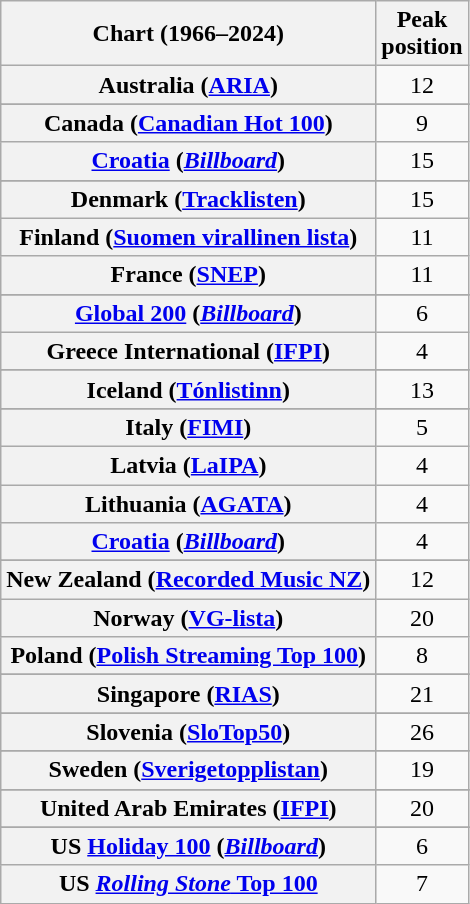<table class="wikitable sortable plainrowheaders" style="text-align:center">
<tr>
<th scope="col">Chart (1966–2024)</th>
<th scope="col">Peak<br>position</th>
</tr>
<tr>
<th scope="row">Australia (<a href='#'>ARIA</a>)</th>
<td>12</td>
</tr>
<tr>
</tr>
<tr>
</tr>
<tr>
</tr>
<tr>
<th scope="row">Canada (<a href='#'>Canadian Hot 100</a>)</th>
<td>9</td>
</tr>
<tr>
<th scope="row"><a href='#'>Croatia</a> (<em><a href='#'>Billboard</a></em>)</th>
<td>15</td>
</tr>
<tr>
</tr>
<tr>
<th scope="row">Denmark (<a href='#'>Tracklisten</a>)</th>
<td>15</td>
</tr>
<tr>
<th scope="row">Finland (<a href='#'>Suomen virallinen lista</a>)</th>
<td>11</td>
</tr>
<tr>
<th scope="row">France (<a href='#'>SNEP</a>)</th>
<td>11</td>
</tr>
<tr>
</tr>
<tr>
<th scope="row"><a href='#'>Global 200</a> (<em><a href='#'>Billboard</a></em>)</th>
<td>6</td>
</tr>
<tr>
<th scope="row">Greece International (<a href='#'>IFPI</a>)</th>
<td>4</td>
</tr>
<tr>
</tr>
<tr>
</tr>
<tr>
<th scope="row">Iceland (<a href='#'>Tónlistinn</a>)</th>
<td>13</td>
</tr>
<tr>
</tr>
<tr>
<th scope="row">Italy (<a href='#'>FIMI</a>)</th>
<td>5</td>
</tr>
<tr>
<th scope="row">Latvia (<a href='#'>LaIPA</a>)</th>
<td>4</td>
</tr>
<tr>
<th scope="row">Lithuania (<a href='#'>AGATA</a>)</th>
<td>4</td>
</tr>
<tr>
<th scope="row"><a href='#'>Croatia</a> (<em><a href='#'>Billboard</a></em>)</th>
<td>4</td>
</tr>
<tr>
</tr>
<tr>
<th scope="row">New Zealand (<a href='#'>Recorded Music NZ</a>)</th>
<td>12</td>
</tr>
<tr>
<th scope="row">Norway (<a href='#'>VG-lista</a>)</th>
<td>20</td>
</tr>
<tr>
<th scope="row">Poland (<a href='#'>Polish Streaming Top 100</a>)</th>
<td>8</td>
</tr>
<tr>
</tr>
<tr>
<th scope="row">Singapore (<a href='#'>RIAS</a>)</th>
<td>21</td>
</tr>
<tr>
</tr>
<tr>
<th scope="row">Slovenia (<a href='#'>SloTop50</a>)</th>
<td>26</td>
</tr>
<tr>
</tr>
<tr>
<th scope="row">Sweden (<a href='#'>Sverigetopplistan</a>)</th>
<td>19</td>
</tr>
<tr>
</tr>
<tr>
<th scope="row">United Arab Emirates (<a href='#'>IFPI</a>)</th>
<td>20</td>
</tr>
<tr>
</tr>
<tr>
</tr>
<tr>
<th scope="row">US <a href='#'>Holiday 100</a> (<em><a href='#'>Billboard</a></em>)</th>
<td>6</td>
</tr>
<tr>
<th scope="row">US <a href='#'><em>Rolling Stone</em> Top 100</a></th>
<td>7</td>
</tr>
</table>
